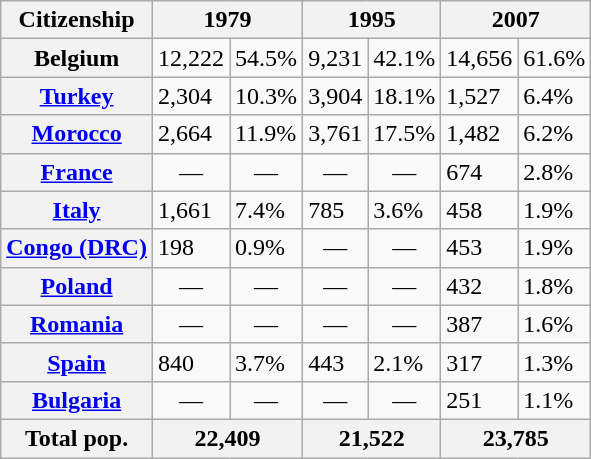<table class="wikitable">
<tr>
<th>Citizenship</th>
<th colspan=2>1979</th>
<th colspan=2>1995</th>
<th colspan=2>2007</th>
</tr>
<tr>
<th>Belgium</th>
<td>12,222</td>
<td>54.5%</td>
<td>9,231</td>
<td>42.1%</td>
<td>14,656</td>
<td>61.6%</td>
</tr>
<tr>
<th><a href='#'>Turkey</a></th>
<td>2,304</td>
<td>10.3%</td>
<td>3,904</td>
<td>18.1%</td>
<td>1,527</td>
<td>6.4%</td>
</tr>
<tr>
<th><a href='#'>Morocco</a></th>
<td>2,664</td>
<td>11.9%</td>
<td>3,761</td>
<td>17.5%</td>
<td>1,482</td>
<td>6.2%</td>
</tr>
<tr>
<th><a href='#'>France</a></th>
<td style="text-align:center">―</td>
<td style="text-align:center">―</td>
<td style="text-align:center">―</td>
<td style="text-align:center">―</td>
<td>674</td>
<td>2.8%</td>
</tr>
<tr>
<th><a href='#'>Italy</a></th>
<td>1,661</td>
<td>7.4%</td>
<td>785</td>
<td>3.6%</td>
<td>458</td>
<td>1.9%</td>
</tr>
<tr>
<th><a href='#'>Congo (DRC)</a></th>
<td>198</td>
<td>0.9%</td>
<td style="text-align:center">―</td>
<td style="text-align:center">―</td>
<td>453</td>
<td>1.9%</td>
</tr>
<tr>
<th><a href='#'>Poland</a></th>
<td style="text-align:center">―</td>
<td style="text-align:center">―</td>
<td style="text-align:center">―</td>
<td style="text-align:center">―</td>
<td>432</td>
<td>1.8%</td>
</tr>
<tr>
<th><a href='#'>Romania</a></th>
<td style="text-align:center">―</td>
<td style="text-align:center">―</td>
<td style="text-align:center">―</td>
<td style="text-align:center">―</td>
<td>387</td>
<td>1.6%</td>
</tr>
<tr>
<th><a href='#'>Spain</a></th>
<td>840</td>
<td>3.7%</td>
<td>443</td>
<td>2.1%</td>
<td>317</td>
<td>1.3%</td>
</tr>
<tr>
<th><a href='#'>Bulgaria</a></th>
<td style="text-align:center">―</td>
<td style="text-align:center">―</td>
<td style="text-align:center">―</td>
<td style="text-align:center">―</td>
<td>251</td>
<td>1.1%</td>
</tr>
<tr>
<th>Total pop.</th>
<th colspan=2>22,409</th>
<th colspan=2>21,522</th>
<th colspan=2>23,785</th>
</tr>
</table>
